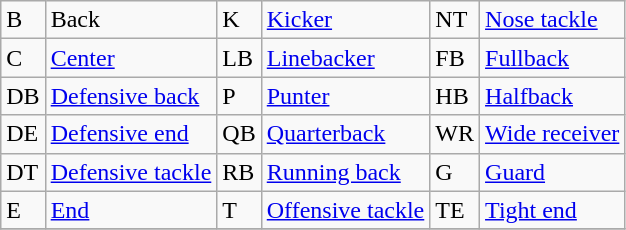<table class="wikitable">
<tr>
<td>B</td>
<td>Back</td>
<td>K</td>
<td><a href='#'>Kicker</a></td>
<td>NT</td>
<td><a href='#'>Nose tackle</a></td>
</tr>
<tr>
<td>C</td>
<td><a href='#'>Center</a></td>
<td>LB</td>
<td><a href='#'>Linebacker</a></td>
<td>FB</td>
<td><a href='#'>Fullback</a></td>
</tr>
<tr>
<td>DB</td>
<td><a href='#'>Defensive back</a></td>
<td>P</td>
<td><a href='#'>Punter</a></td>
<td>HB</td>
<td><a href='#'>Halfback</a></td>
</tr>
<tr>
<td>DE</td>
<td><a href='#'>Defensive end</a></td>
<td>QB</td>
<td><a href='#'>Quarterback</a></td>
<td>WR</td>
<td><a href='#'>Wide receiver</a></td>
</tr>
<tr>
<td>DT</td>
<td><a href='#'>Defensive tackle</a></td>
<td>RB</td>
<td><a href='#'>Running back</a></td>
<td>G</td>
<td><a href='#'>Guard</a></td>
</tr>
<tr>
<td>E</td>
<td><a href='#'>End</a></td>
<td>T</td>
<td><a href='#'>Offensive tackle</a></td>
<td>TE</td>
<td><a href='#'>Tight end</a></td>
</tr>
<tr>
</tr>
</table>
